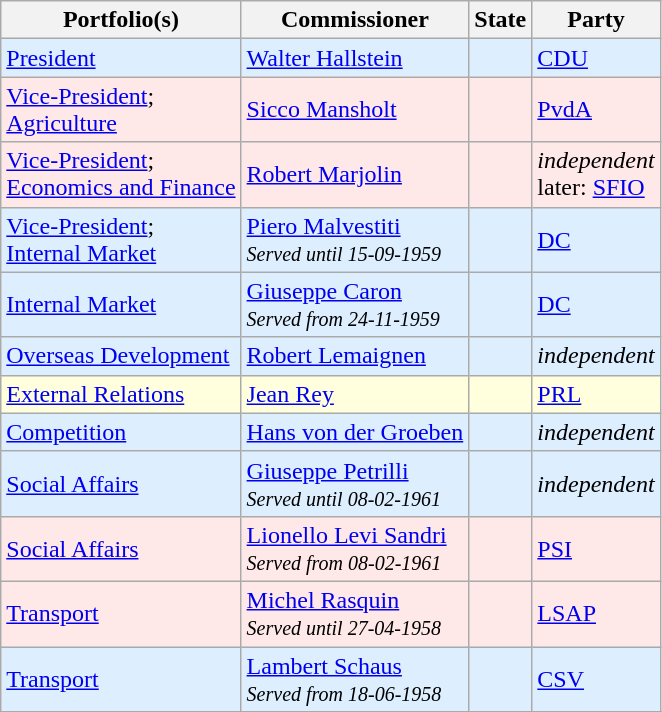<table class="wikitable sortable">
<tr>
<th>Portfolio(s)</th>
<th>Commissioner</th>
<th>State</th>
<th>Party</th>
</tr>
<tr --- bgcolor=#DDEEFF>
<td><a href='#'>President</a></td>
<td><a href='#'>Walter Hallstein</a></td>
<td></td>
<td><a href='#'>CDU</a></td>
</tr>
<tr --- bgcolor=#FFE8E8>
<td><a href='#'>Vice-President</a>;<br><a href='#'>Agriculture</a></td>
<td><a href='#'>Sicco Mansholt</a></td>
<td></td>
<td><a href='#'>PvdA</a></td>
</tr>
<tr --- bgcolor=#FFE8E8>
<td><a href='#'>Vice-President</a>;<br><a href='#'>Economics and Finance</a></td>
<td><a href='#'>Robert Marjolin</a></td>
<td></td>
<td><em>independent</em><br>later: <a href='#'>SFIO</a></td>
</tr>
<tr --- bgcolor=#DDEEFF>
<td><a href='#'>Vice-President</a>;<br><a href='#'>Internal Market</a></td>
<td><a href='#'>Piero Malvestiti</a><br><small><em>Served until 15-09-1959</em></small></td>
<td></td>
<td><a href='#'>DC</a></td>
</tr>
<tr --- bgcolor=#DDEEFF>
<td><a href='#'>Internal Market</a></td>
<td><a href='#'>Giuseppe Caron</a><br><small><em>Served from 24-11-1959</em></small></td>
<td></td>
<td><a href='#'>DC</a></td>
</tr>
<tr --- bgcolor=#DDEEFF>
<td><a href='#'>Overseas Development</a></td>
<td><a href='#'>Robert Lemaignen</a></td>
<td></td>
<td><em>independent</em></td>
</tr>
<tr --- bgcolor=#FFFFDD>
<td><a href='#'>External Relations</a></td>
<td><a href='#'>Jean Rey</a></td>
<td></td>
<td><a href='#'>PRL</a></td>
</tr>
<tr --- bgcolor=#DDEEFF>
<td><a href='#'>Competition</a></td>
<td><a href='#'>Hans von der Groeben</a></td>
<td></td>
<td><em>independent</em></td>
</tr>
<tr --- bgcolor=#DDEEFF>
<td><a href='#'>Social Affairs</a></td>
<td><a href='#'>Giuseppe Petrilli</a><br><small><em>Served until 08-02-1961</em></small></td>
<td></td>
<td><em>independent</em></td>
</tr>
<tr --- bgcolor=#FFE8E8>
<td><a href='#'>Social Affairs</a></td>
<td><a href='#'>Lionello Levi Sandri</a><br><small><em>Served from 08-02-1961</em></small></td>
<td></td>
<td><a href='#'>PSI</a></td>
</tr>
<tr --- bgcolor=#FFE8E8>
<td><a href='#'>Transport</a></td>
<td><a href='#'>Michel Rasquin</a><br><small><em>Served until 27-04-1958</em></small></td>
<td></td>
<td><a href='#'>LSAP</a></td>
</tr>
<tr --- bgcolor=#DDEEFF>
<td><a href='#'>Transport</a></td>
<td><a href='#'>Lambert Schaus</a><br><small><em>Served from 18-06-1958</em></small></td>
<td></td>
<td><a href='#'>CSV</a></td>
</tr>
<tr>
</tr>
</table>
